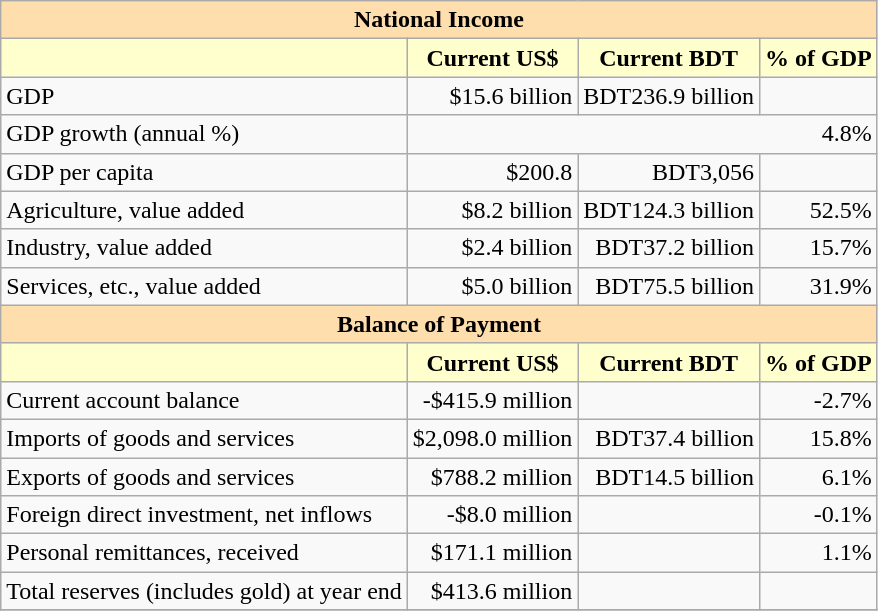<table class="wikitable">
<tr>
<th colspan="4" style="background: #ffdead;">National Income</th>
</tr>
<tr>
<th style="background: #ffffcd;"></th>
<th style="background: #ffffcd;">Current US$</th>
<th style="background: #ffffcd;">Current BDT</th>
<th style="background: #ffffcd;">% of GDP</th>
</tr>
<tr>
<td>GDP</td>
<td style="text-align: right;">$15.6 billion</td>
<td style="text-align: right;">BDT236.9 billion</td>
<td style="text-align: right;"></td>
</tr>
<tr>
<td>GDP growth (annual %)</td>
<td colspan="3"  style="text-align: right;">4.8%</td>
</tr>
<tr>
<td>GDP per capita</td>
<td style="text-align: right;">$200.8</td>
<td style="text-align: right;">BDT3,056</td>
<td style="text-align: right;"></td>
</tr>
<tr>
<td>Agriculture, value added</td>
<td style="text-align: right;">$8.2 billion</td>
<td style="text-align: right;">BDT124.3 billion</td>
<td style="text-align: right;">52.5%</td>
</tr>
<tr>
<td>Industry, value added</td>
<td style="text-align: right;">$2.4 billion</td>
<td style="text-align: right;">BDT37.2 billion</td>
<td style="text-align: right;">15.7%</td>
</tr>
<tr>
<td>Services, etc., value added</td>
<td style="text-align: right;">$5.0 billion</td>
<td style="text-align: right;">BDT75.5 billion</td>
<td style="text-align: right;">31.9%</td>
</tr>
<tr>
<th colspan="4" style="background: #ffdead;">Balance of Payment</th>
</tr>
<tr>
<th style="background: #ffffcd;"></th>
<th style="background: #ffffcd;">Current US$</th>
<th style="background: #ffffcd;">Current BDT</th>
<th style="background: #ffffcd;">% of GDP</th>
</tr>
<tr>
<td>Current account balance</td>
<td style="text-align: right;">-$415.9 million</td>
<td style="text-align: right;"></td>
<td style="text-align: right;">-2.7%</td>
</tr>
<tr>
<td>Imports of goods and services</td>
<td style="text-align: right;">$2,098.0 million</td>
<td style="text-align: right;">BDT37.4 billion</td>
<td style="text-align: right;">15.8%</td>
</tr>
<tr>
<td>Exports of goods and services</td>
<td style="text-align: right;">$788.2 million</td>
<td style="text-align: right;">BDT14.5 billion</td>
<td style="text-align: right;">6.1%</td>
</tr>
<tr>
<td>Foreign direct investment, net inflows</td>
<td style="text-align: right;">-$8.0 million</td>
<td style="text-align: right;"></td>
<td style="text-align: right;">-0.1%</td>
</tr>
<tr>
<td>Personal remittances, received</td>
<td style="text-align: right;">$171.1 million</td>
<td style="text-align: right;"></td>
<td style="text-align: right;">1.1%</td>
</tr>
<tr>
<td>Total reserves (includes gold) at year end</td>
<td style="text-align: right;">$413.6 million</td>
<td style="text-align: right;"></td>
<td style="text-align: right;"></td>
</tr>
<tr>
</tr>
</table>
